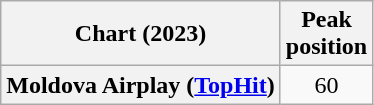<table class="wikitable plainrowheaders" style="text-align:center;">
<tr>
<th scope="col">Chart (2023)</th>
<th scope="col">Peak<br>position</th>
</tr>
<tr>
<th scope="row">Moldova Airplay (<a href='#'>TopHit</a>)</th>
<td>60</td>
</tr>
</table>
